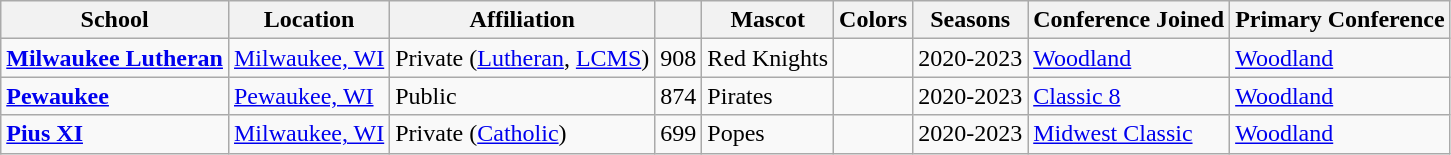<table class="wikitable sortable">
<tr>
<th>School</th>
<th>Location</th>
<th>Affiliation</th>
<th></th>
<th>Mascot</th>
<th>Colors</th>
<th>Seasons</th>
<th>Conference Joined</th>
<th>Primary Conference</th>
</tr>
<tr>
<td><strong><a href='#'>Milwaukee Lutheran</a></strong></td>
<td><a href='#'>Milwaukee, WI</a></td>
<td>Private (<a href='#'>Lutheran</a>, <a href='#'>LCMS</a>)</td>
<td>908</td>
<td>Red Knights</td>
<td> </td>
<td>2020-2023</td>
<td><a href='#'>Woodland</a></td>
<td><a href='#'>Woodland</a></td>
</tr>
<tr>
<td><strong><a href='#'>Pewaukee</a></strong></td>
<td><a href='#'>Pewaukee, WI</a></td>
<td>Public</td>
<td>874</td>
<td>Pirates</td>
<td> </td>
<td>2020-2023</td>
<td><a href='#'>Classic 8</a></td>
<td><a href='#'>Woodland</a></td>
</tr>
<tr>
<td><strong><a href='#'>Pius XI</a></strong></td>
<td><a href='#'>Milwaukee, WI</a></td>
<td>Private (<a href='#'>Catholic</a>)</td>
<td>699</td>
<td>Popes</td>
<td> </td>
<td>2020-2023</td>
<td><a href='#'>Midwest Classic</a></td>
<td><a href='#'>Woodland</a></td>
</tr>
</table>
